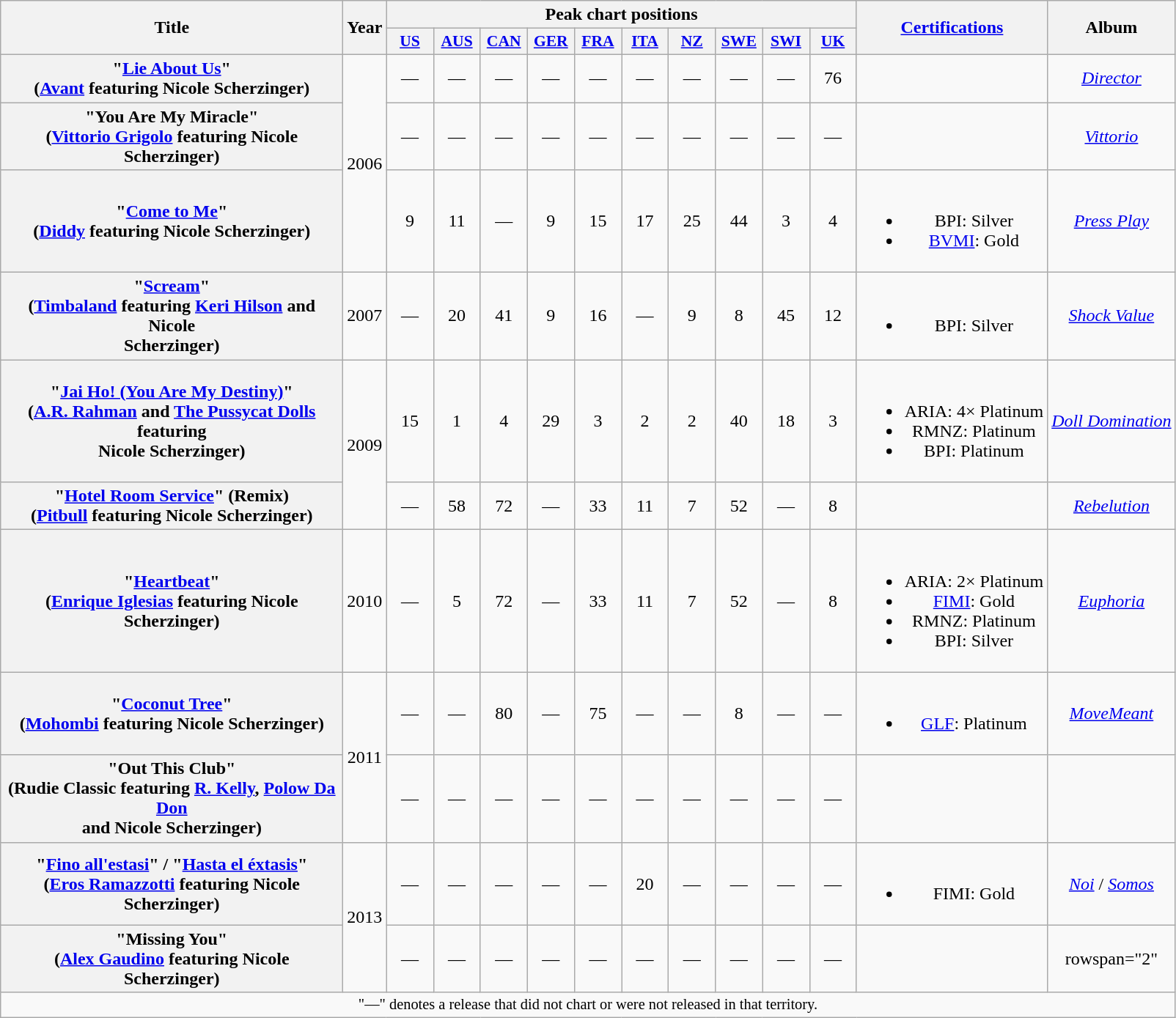<table class="wikitable plainrowheaders" style="text-align:center;">
<tr>
<th scope="col" rowspan="2" style="width:19em;">Title</th>
<th scope="col" rowspan="2">Year</th>
<th colspan="10" scope="col">Peak chart positions</th>
<th scope="col" rowspan="2"><a href='#'>Certifications</a></th>
<th scope="col" rowspan="2">Album</th>
</tr>
<tr>
<th scope="col" style="width:2.5em;font-size:90%;"><a href='#'>US</a><br></th>
<th scope="col" style="width:2.5em;font-size:90%;"><a href='#'>AUS</a><br></th>
<th scope="col" style="width:2.5em;font-size:90%;"><a href='#'>CAN</a><br></th>
<th scope="col" style="width:2.5em;font-size:90%;"><a href='#'>GER</a><br></th>
<th scope="col" style="width:2.5em;font-size:90%;"><a href='#'>FRA</a><br></th>
<th scope="col" style="width:2.5em;font-size:90%;"><a href='#'>ITA</a><br></th>
<th scope="col" style="width:2.5em;font-size:90%;"><a href='#'>NZ</a><br></th>
<th scope="col" style="width:2.5em;font-size:90%;"><a href='#'>SWE</a><br></th>
<th scope="col" style="width:2.5em;font-size:90%;"><a href='#'>SWI</a><br></th>
<th scope="col" style="width:2.5em;font-size:90%;"><a href='#'>UK</a><br></th>
</tr>
<tr>
<th scope="row">"<a href='#'>Lie About Us</a>"<br><span>(<a href='#'>Avant</a> featuring Nicole Scherzinger)</span></th>
<td rowspan="3">2006</td>
<td>—</td>
<td>—</td>
<td>—</td>
<td>—</td>
<td>—</td>
<td>—</td>
<td>—</td>
<td>—</td>
<td>—</td>
<td>76</td>
<td></td>
<td><em><a href='#'>Director</a></em></td>
</tr>
<tr>
<th scope="row">"You Are My Miracle"<br><span>(<a href='#'>Vittorio Grigolo</a> featuring Nicole Scherzinger)</span></th>
<td>—</td>
<td>—</td>
<td>—</td>
<td>—</td>
<td>—</td>
<td>—</td>
<td>—</td>
<td>—</td>
<td>—</td>
<td>—</td>
<td></td>
<td><em><a href='#'>Vittorio</a></em></td>
</tr>
<tr>
<th scope="row">"<a href='#'>Come to Me</a>"<br><span>(<a href='#'>Diddy</a> featuring Nicole Scherzinger)</span></th>
<td>9</td>
<td>11</td>
<td>—</td>
<td>9</td>
<td>15</td>
<td>17</td>
<td>25</td>
<td>44</td>
<td>3</td>
<td>4</td>
<td><br><ul><li>BPI: Silver</li><li><a href='#'>BVMI</a>: Gold</li></ul></td>
<td><em><a href='#'>Press Play</a></em></td>
</tr>
<tr>
<th scope="row">"<a href='#'>Scream</a>"<br><span>(<a href='#'>Timbaland</a> featuring <a href='#'>Keri Hilson</a> and Nicole<br>Scherzinger)</span></th>
<td>2007</td>
<td>—</td>
<td>20</td>
<td>41</td>
<td>9</td>
<td>16</td>
<td>—</td>
<td>9</td>
<td>8</td>
<td>45</td>
<td>12</td>
<td><br><ul><li>BPI: Silver</li></ul></td>
<td><em><a href='#'>Shock Value</a></em></td>
</tr>
<tr>
<th scope="row">"<a href='#'>Jai Ho! (You Are My Destiny)</a>"<br><span>(<a href='#'>A.R. Rahman</a> and <a href='#'>The Pussycat Dolls</a> featuring<br>Nicole Scherzinger)</span></th>
<td rowspan="2">2009</td>
<td>15</td>
<td>1</td>
<td>4</td>
<td>29</td>
<td>3</td>
<td>2</td>
<td>2</td>
<td>40</td>
<td>18</td>
<td>3</td>
<td><br><ul><li>ARIA: 4× Platinum</li><li>RMNZ: Platinum</li><li>BPI: Platinum</li></ul></td>
<td><em><a href='#'>Doll Domination</a></em></td>
</tr>
<tr>
<th scope="row">"<a href='#'>Hotel Room Service</a>" (Remix)<br><span>(<a href='#'>Pitbull</a> featuring Nicole Scherzinger)</span></th>
<td>—</td>
<td>58</td>
<td>72</td>
<td>—</td>
<td>33</td>
<td>11</td>
<td>7</td>
<td>52</td>
<td>—</td>
<td>8</td>
<td></td>
<td><em><a href='#'>Rebelution</a></em></td>
</tr>
<tr>
<th scope="row">"<a href='#'>Heartbeat</a>"<br><span>(<a href='#'>Enrique Iglesias</a> featuring Nicole Scherzinger)</span></th>
<td>2010</td>
<td>—</td>
<td>5</td>
<td>72</td>
<td>—</td>
<td>33</td>
<td>11</td>
<td>7</td>
<td>52</td>
<td>—</td>
<td>8</td>
<td><br><ul><li>ARIA: 2× Platinum</li><li><a href='#'>FIMI</a>: Gold</li><li>RMNZ: Platinum</li><li>BPI: Silver</li></ul></td>
<td><em><a href='#'>Euphoria</a></em></td>
</tr>
<tr>
<th scope="row">"<a href='#'>Coconut Tree</a>"<br><span>(<a href='#'>Mohombi</a> featuring Nicole Scherzinger)</span></th>
<td rowspan="2">2011</td>
<td>—</td>
<td>—</td>
<td>80</td>
<td>—</td>
<td>75</td>
<td>—</td>
<td>—</td>
<td>8</td>
<td>—</td>
<td>—</td>
<td><br><ul><li><a href='#'>GLF</a>: Platinum</li></ul></td>
<td><em><a href='#'>MoveMeant</a></em></td>
</tr>
<tr>
<th scope="row">"Out This Club"<br><span>(Rudie Classic featuring <a href='#'>R. Kelly</a>, <a href='#'>Polow Da Don</a><br>and Nicole Scherzinger)</span></th>
<td>—</td>
<td>—</td>
<td>—</td>
<td>—</td>
<td>—</td>
<td>—</td>
<td>—</td>
<td>—</td>
<td>—</td>
<td>—</td>
<td></td>
<td></td>
</tr>
<tr>
<th scope="row">"<a href='#'>Fino all'estasi</a>" / "<a href='#'>Hasta el éxtasis</a>"<br><span>(<a href='#'>Eros Ramazzotti</a> featuring Nicole Scherzinger)</span></th>
<td rowspan="2">2013</td>
<td>—</td>
<td>—</td>
<td>—</td>
<td>—</td>
<td>—</td>
<td>20</td>
<td>—</td>
<td>—</td>
<td>—</td>
<td>—</td>
<td><br><ul><li>FIMI: Gold</li></ul></td>
<td><em><a href='#'>Noi</a></em> / <em><a href='#'>Somos</a></em></td>
</tr>
<tr>
<th scope="row">"Missing You"<br><span>(<a href='#'>Alex Gaudino</a> featuring Nicole Scherzinger)</span></th>
<td>—</td>
<td>—</td>
<td>—</td>
<td>—</td>
<td>—</td>
<td>—</td>
<td>—</td>
<td>—</td>
<td>—</td>
<td>—</td>
<td></td>
<td>rowspan="2" </td>
</tr>
<tr>
<td colspan="16"  style="text-align:center; font-size:85%">"—" denotes a release that did not chart or were not released in that territory.</td>
</tr>
</table>
